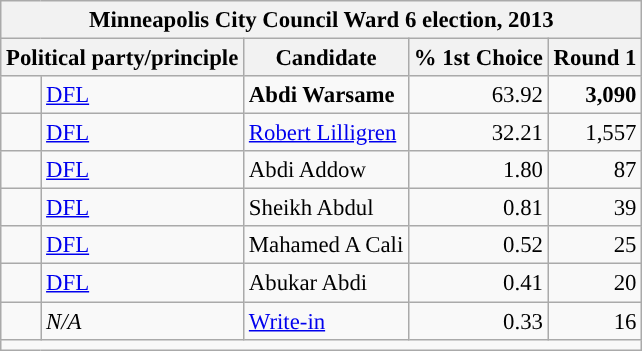<table class="wikitable" style="font-size:95%">
<tr>
<th colspan="5">Minneapolis City Council Ward 6 election, 2013</th>
</tr>
<tr>
<th colspan="2">Political party/principle</th>
<th>Candidate</th>
<th>% 1st Choice</th>
<th>Round 1</th>
</tr>
<tr>
<td style="background-color:"></td>
<td><a href='#'>DFL</a></td>
<td><strong>Abdi Warsame</strong></td>
<td align="right">63.92</td>
<td align="right"><strong>3,090</strong></td>
</tr>
<tr>
<td style="background-color:"></td>
<td><a href='#'>DFL</a></td>
<td><a href='#'>Robert Lilligren</a></td>
<td align="right">32.21</td>
<td align="right">1,557</td>
</tr>
<tr>
<td style="background-color:"></td>
<td><a href='#'>DFL</a></td>
<td>Abdi Addow</td>
<td align="right">1.80</td>
<td align="right">87</td>
</tr>
<tr>
<td style="background-color:"></td>
<td><a href='#'>DFL</a></td>
<td>Sheikh Abdul</td>
<td align="right">0.81</td>
<td align="right">39</td>
</tr>
<tr>
<td style="background-color:"></td>
<td><a href='#'>DFL</a></td>
<td>Mahamed A Cali</td>
<td align="right">0.52</td>
<td align="right">25</td>
</tr>
<tr>
<td style="background-color:"></td>
<td><a href='#'>DFL</a></td>
<td>Abukar Abdi</td>
<td align="right">0.41</td>
<td align="right">20</td>
</tr>
<tr>
<td style="background-color:"></td>
<td><em>N/A</em></td>
<td><a href='#'>Write-in</a></td>
<td align="right">0.33</td>
<td align="right">16</td>
</tr>
<tr>
<td colspan="5"></td>
</tr>
</table>
